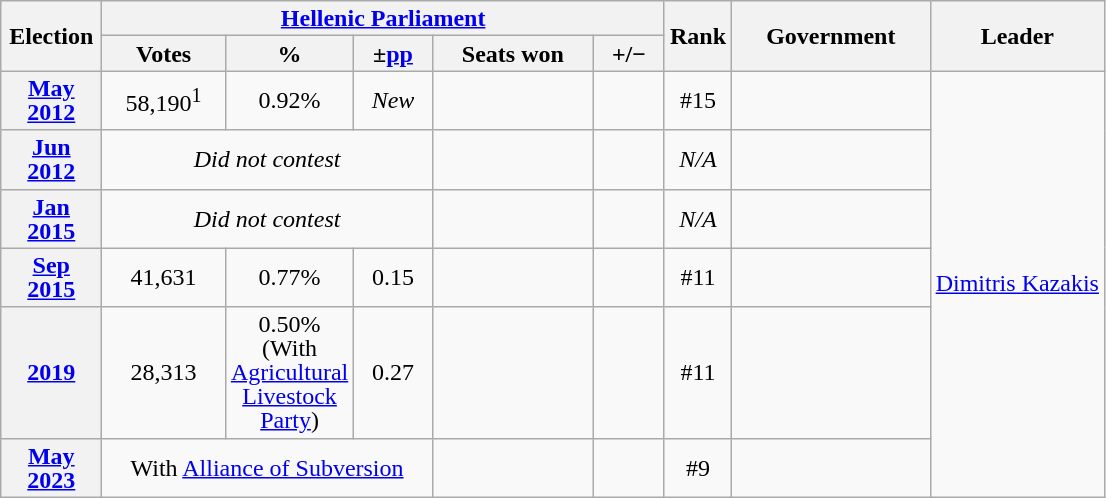<table class="wikitable" style="text-align:center; font-size:100%; line-height:16px;">
<tr>
<th rowspan="2" width="60px">Election</th>
<th colspan="5"><a href='#'>Hellenic Parliament</a></th>
<th rowspan="2" width="30px">Rank</th>
<th rowspan="2" width="125px">Government</th>
<th rowspan="2">Leader</th>
</tr>
<tr>
<th width="75px">Votes</th>
<th width="45px">%</th>
<th width="45px">±<a href='#'>pp</a></th>
<th width="100px">Seats won</th>
<th width="40px">+/−</th>
</tr>
<tr>
<th><a href='#'>May 2012</a></th>
<td>58,190<sup>1</sup></td>
<td>0.92%</td>
<td><em>New</em></td>
<td></td>
<td></td>
<td>#15</td>
<td></td>
<td rowspan="6"><a href='#'>Dimitris Kazakis</a></td>
</tr>
<tr>
<th><a href='#'>Jun 2012</a></th>
<td colspan=3><em>Did not contest</em></td>
<td></td>
<td></td>
<td><em>N/A</em></td>
<td></td>
</tr>
<tr>
<th><a href='#'>Jan 2015</a></th>
<td colspan=3><em>Did not contest</em></td>
<td></td>
<td></td>
<td><em>N/A</em></td>
<td></td>
</tr>
<tr>
<th><a href='#'>Sep 2015</a></th>
<td>41,631</td>
<td>0.77%</td>
<td>0.15</td>
<td></td>
<td></td>
<td>#11</td>
<td></td>
</tr>
<tr>
<th><a href='#'>2019</a></th>
<td>28,313</td>
<td>0.50% (With <a href='#'>Agricultural Livestock Party</a>)</td>
<td>0.27</td>
<td></td>
<td></td>
<td>#11</td>
<td></td>
</tr>
<tr>
<th><a href='#'>May 2023</a></th>
<td colspan="3">With <a href='#'>Alliance of Subversion</a></td>
<td></td>
<td></td>
<td>#9</td>
<td></td>
</tr>
</table>
